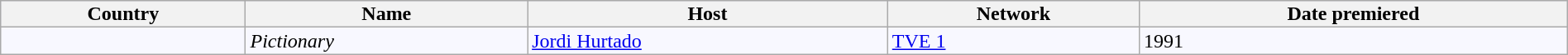<table class="wikitable" style="text-align:left; line-height:14px; background:#F8F8FF; width:100%;">
<tr>
<th>Country</th>
<th>Name</th>
<th>Host</th>
<th>Network</th>
<th>Date premiered</th>
</tr>
<tr>
<td></td>
<td><em>Pictionary</em></td>
<td><a href='#'>Jordi Hurtado</a></td>
<td><a href='#'>TVE 1</a></td>
<td>1991</td>
</tr>
</table>
